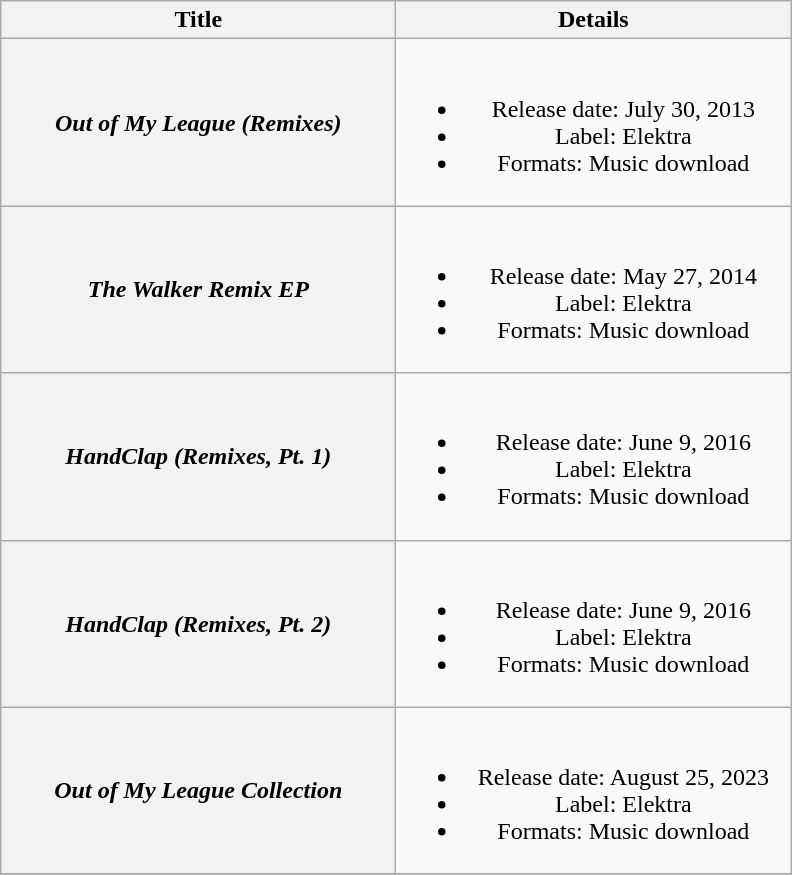<table class="wikitable plainrowheaders" style="text-align:center">
<tr>
<th scope="col" style="width:16em;">Title</th>
<th scope="col" style="width:16em;">Details</th>
</tr>
<tr>
<th scope="row"><em>Out of My League (Remixes)</em></th>
<td><br><ul><li>Release date: July 30, 2013</li><li>Label: Elektra</li><li>Formats: Music download</li></ul></td>
</tr>
<tr>
<th scope="row"><em>The Walker Remix EP</em></th>
<td><br><ul><li>Release date: May 27, 2014</li><li>Label: Elektra</li><li>Formats: Music download</li></ul></td>
</tr>
<tr>
<th scope="row"><em>HandClap (Remixes, Pt. 1)</em></th>
<td><br><ul><li>Release date: June 9, 2016</li><li>Label: Elektra</li><li>Formats: Music download</li></ul></td>
</tr>
<tr>
<th scope="row"><em>HandClap (Remixes, Pt. 2)</em></th>
<td><br><ul><li>Release date: June 9, 2016</li><li>Label: Elektra</li><li>Formats: Music download</li></ul></td>
</tr>
<tr>
<th scope="row"><em>Out of My League Collection</em></th>
<td><br><ul><li>Release date: August 25, 2023</li><li>Label: Elektra</li><li>Formats: Music download</li></ul></td>
</tr>
<tr>
</tr>
</table>
